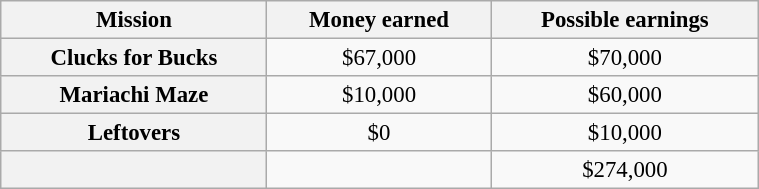<table class="wikitable plainrowheaders floatright" style="font-size: 95%; margin: 10px; text-align: center;" align="right" width="40%">
<tr>
<th scope="col">Mission</th>
<th scope="col">Money earned</th>
<th scope="col">Possible earnings</th>
</tr>
<tr>
<th scope="row">Clucks for Bucks</th>
<td>$67,000</td>
<td>$70,000</td>
</tr>
<tr>
<th scope="row">Mariachi Maze</th>
<td>$10,000</td>
<td>$60,000</td>
</tr>
<tr>
<th scope="row">Leftovers</th>
<td>$0</td>
<td>$10,000</td>
</tr>
<tr>
<th scope="row"><strong></strong></th>
<td><strong></strong></td>
<td>$274,000</td>
</tr>
</table>
